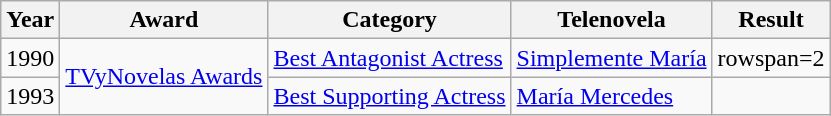<table class="wikitable">
<tr>
<th>Year</th>
<th>Award</th>
<th>Category</th>
<th>Telenovela</th>
<th>Result</th>
</tr>
<tr>
<td>1990</td>
<td rowspan=2><a href='#'>TVyNovelas Awards</a></td>
<td><a href='#'>Best Antagonist Actress</a></td>
<td><a href='#'>Simplemente María</a></td>
<td>rowspan=2 </td>
</tr>
<tr>
<td>1993</td>
<td><a href='#'>Best Supporting Actress</a></td>
<td><a href='#'>María Mercedes</a></td>
</tr>
</table>
